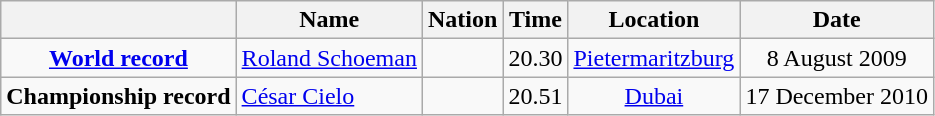<table class=wikitable style=text-align:center>
<tr>
<th></th>
<th>Name</th>
<th>Nation</th>
<th>Time</th>
<th>Location</th>
<th>Date</th>
</tr>
<tr>
<td><strong><a href='#'>World record</a></strong></td>
<td align=left><a href='#'>Roland Schoeman</a></td>
<td align=left></td>
<td align=left>20.30</td>
<td><a href='#'>Pietermaritzburg</a></td>
<td>8 August 2009</td>
</tr>
<tr>
<td><strong>Championship record</strong></td>
<td align=left><a href='#'>César Cielo</a></td>
<td align=left></td>
<td align=left>20.51</td>
<td><a href='#'>Dubai</a></td>
<td>17 December 2010</td>
</tr>
</table>
